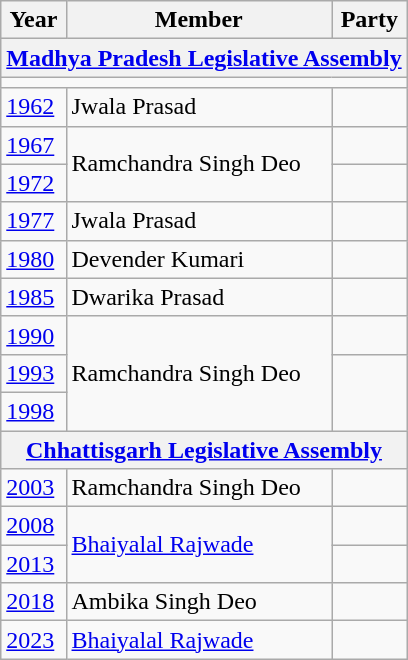<table class="wikitable">
<tr>
<th>Year</th>
<th>Member</th>
<th colspan=2>Party</th>
</tr>
<tr>
<th colspan=4><a href='#'>Madhya Pradesh Legislative Assembly</a></th>
</tr>
<tr>
<td colspan="4"></td>
</tr>
<tr>
<td><a href='#'>1962</a></td>
<td>Jwala Prasad</td>
<td></td>
</tr>
<tr>
<td><a href='#'>1967</a></td>
<td rowspan="2">Ramchandra Singh Deo</td>
<td></td>
</tr>
<tr>
<td><a href='#'>1972</a></td>
</tr>
<tr>
<td><a href='#'>1977</a></td>
<td>Jwala Prasad</td>
<td></td>
</tr>
<tr>
<td><a href='#'>1980</a></td>
<td>Devender Kumari</td>
<td></td>
</tr>
<tr>
<td><a href='#'>1985</a></td>
<td>Dwarika Prasad</td>
<td></td>
</tr>
<tr>
<td><a href='#'>1990</a></td>
<td rowspan="3">Ramchandra Singh Deo</td>
<td></td>
</tr>
<tr>
<td><a href='#'>1993</a></td>
</tr>
<tr>
<td><a href='#'>1998</a></td>
</tr>
<tr>
<th colspan=4><a href='#'>Chhattisgarh Legislative Assembly</a></th>
</tr>
<tr>
<td><a href='#'>2003</a></td>
<td>Ramchandra Singh Deo</td>
<td></td>
</tr>
<tr>
<td><a href='#'>2008</a></td>
<td rowspan="2"><a href='#'>Bhaiyalal Rajwade</a></td>
<td></td>
</tr>
<tr>
<td><a href='#'>2013</a></td>
</tr>
<tr>
<td><a href='#'>2018</a></td>
<td>Ambika Singh Deo</td>
<td></td>
</tr>
<tr>
<td><a href='#'>2023</a></td>
<td><a href='#'>Bhaiyalal Rajwade</a></td>
<td></td>
</tr>
</table>
